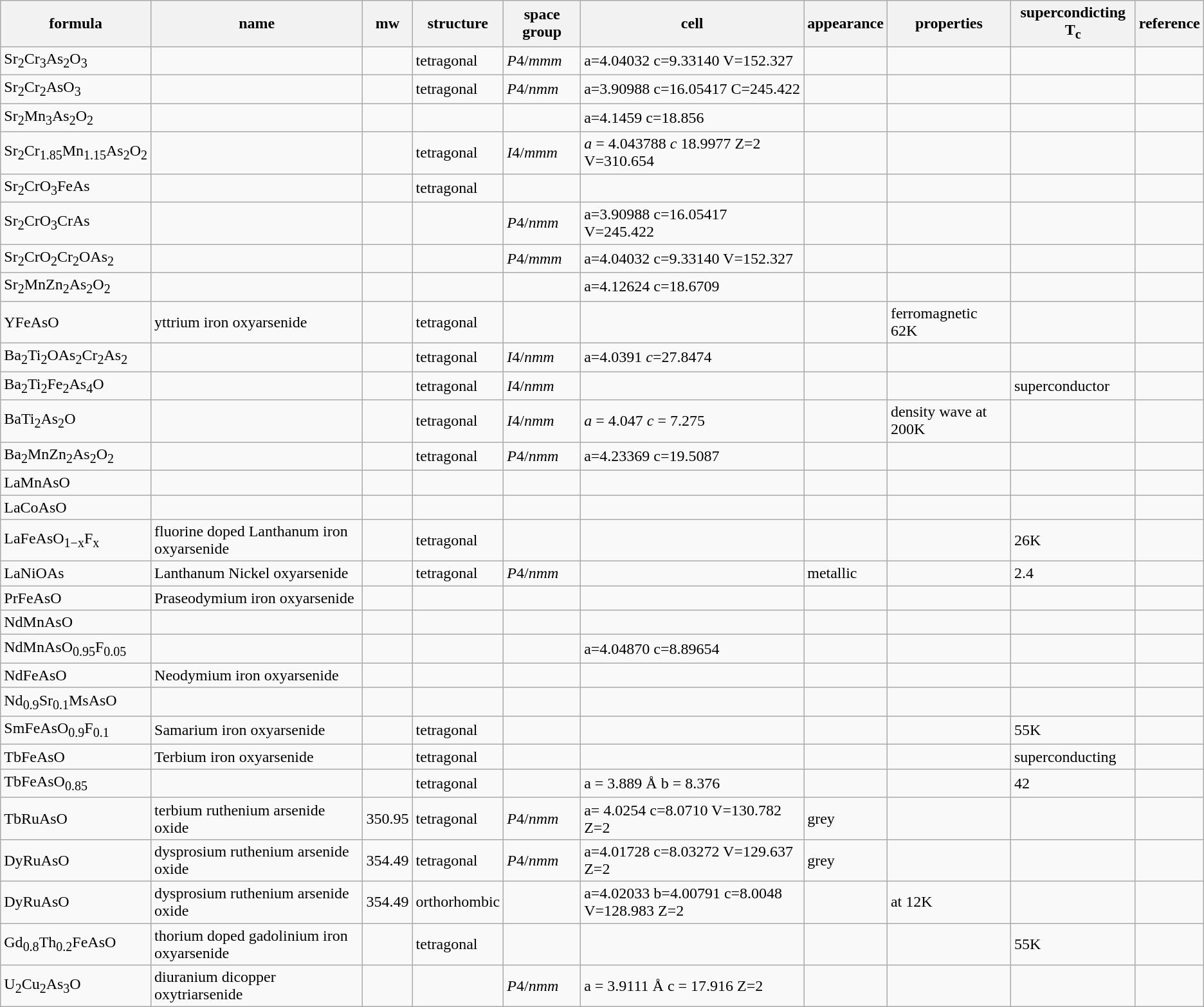<table class="wikitable">
<tr>
<th>formula</th>
<th>name</th>
<th>mw</th>
<th>structure</th>
<th>space group</th>
<th>cell</th>
<th>appearance</th>
<th>properties</th>
<th>supercondicting T<sub>c</sub></th>
<th>reference</th>
</tr>
<tr>
<td>Sr<sub>2</sub>Cr<sub>3</sub>As<sub>2</sub>O<sub>3</sub></td>
<td></td>
<td></td>
<td>tetragonal</td>
<td><em>P</em>4/<em>mmm</em></td>
<td>a=4.04032 c=9.33140 V=152.327</td>
<td></td>
<td></td>
<td></td>
<td></td>
</tr>
<tr>
<td>Sr<sub>2</sub>Cr<sub>2</sub>AsO<sub>3</sub></td>
<td></td>
<td></td>
<td>tetragonal</td>
<td><em>P</em>4/<em>nmm</em></td>
<td>a=3.90988 c=16.05417 C=245.422</td>
<td></td>
<td></td>
<td></td>
<td></td>
</tr>
<tr>
<td>Sr<sub>2</sub>Mn<sub>3</sub>As<sub>2</sub>O<sub>2</sub></td>
<td></td>
<td></td>
<td></td>
<td></td>
<td>a=4.1459 c=18.856<br></td>
<td></td>
<td></td>
<td></td>
<td></td>
</tr>
<tr>
<td>Sr<sub>2</sub>Cr<sub>1.85</sub>Mn<sub>1.15</sub>As<sub>2</sub>O<sub>2</sub></td>
<td></td>
<td></td>
<td>tetragonal</td>
<td><em>I</em>4/<em>mmm</em></td>
<td><em>a</em> = 4.043788 <em>c</em> 18.9977 Z=2 V=310.654</td>
<td></td>
<td></td>
<td></td>
<td></td>
</tr>
<tr>
<td>Sr<sub>2</sub>CrO<sub>3</sub>FeAs</td>
<td></td>
<td></td>
<td>tetragonal</td>
<td></td>
<td></td>
<td></td>
<td></td>
<td></td>
<td></td>
</tr>
<tr>
<td>Sr<sub>2</sub>CrO<sub>3</sub>CrAs</td>
<td></td>
<td></td>
<td></td>
<td><em>P</em>4/<em>nmm</em></td>
<td>a=3.90988 c=16.05417 V=245.422</td>
<td></td>
<td></td>
<td></td>
<td></td>
</tr>
<tr>
<td>Sr<sub>2</sub>CrO<sub>2</sub>Cr<sub>2</sub>OAs<sub>2</sub></td>
<td></td>
<td></td>
<td></td>
<td><em>P</em>4/<em>mmm</em></td>
<td>a=4.04032 c=9.33140 V=152.327</td>
<td></td>
<td></td>
<td></td>
<td></td>
</tr>
<tr>
<td>Sr<sub>2</sub>MnZn<sub>2</sub>As<sub>2</sub>O<sub>2</sub></td>
<td></td>
<td></td>
<td></td>
<td></td>
<td>a=4.12624 c=18.6709<br></td>
<td></td>
<td></td>
<td></td>
<td></td>
</tr>
<tr>
<td>YFeAsO</td>
<td>yttrium iron oxyarsenide</td>
<td></td>
<td>tetragonal</td>
<td></td>
<td></td>
<td></td>
<td>ferromagnetic 62K</td>
<td></td>
<td></td>
</tr>
<tr>
<td>Ba<sub>2</sub>Ti<sub>2</sub>OAs<sub>2</sub>Cr<sub>2</sub>As<sub>2</sub></td>
<td></td>
<td></td>
<td>tetragonal</td>
<td><em>I</em>4/<em>nmm</em></td>
<td>a=4.0391 <em>c</em>=27.8474</td>
<td></td>
<td></td>
<td></td>
<td></td>
</tr>
<tr>
<td>Ba<sub>2</sub>Ti<sub>2</sub>Fe<sub>2</sub>As<sub>4</sub>O</td>
<td></td>
<td></td>
<td>tetragonal</td>
<td><em>I</em>4/<em>nmm</em></td>
<td></td>
<td></td>
<td></td>
<td>superconductor</td>
<td></td>
</tr>
<tr>
<td>BaTi<sub>2</sub>As<sub>2</sub>O</td>
<td></td>
<td></td>
<td>tetragonal</td>
<td><em>I</em>4/<em>nmm</em></td>
<td><em>a</em> = 4.047 <em>c</em> = 7.275</td>
<td></td>
<td>density wave at 200K</td>
<td></td>
<td></td>
</tr>
<tr>
<td>Ba<sub>2</sub>MnZn<sub>2</sub>As<sub>2</sub>O<sub>2</sub></td>
<td></td>
<td></td>
<td>tetragonal</td>
<td><em>P</em>4/<em>nmm</em></td>
<td>a=4.23369 c=19.5087</td>
<td></td>
<td></td>
<td></td>
<td></td>
</tr>
<tr>
<td>LaMnAsO</td>
<td></td>
<td></td>
<td></td>
<td></td>
<td></td>
<td></td>
<td></td>
<td></td>
<td></td>
</tr>
<tr>
<td>LaCoAsO</td>
<td></td>
<td></td>
<td></td>
<td></td>
<td></td>
<td></td>
<td></td>
<td></td>
<td></td>
</tr>
<tr>
<td>LaFeAsO<sub>1−x</sub>F<sub>x</sub></td>
<td>fluorine doped Lanthanum iron oxyarsenide</td>
<td></td>
<td>tetragonal</td>
<td></td>
<td></td>
<td></td>
<td></td>
<td>26K</td>
<td></td>
</tr>
<tr>
<td>LaNiOAs</td>
<td>Lanthanum Nickel oxyarsenide</td>
<td></td>
<td>tetragonal</td>
<td><em>P</em>4/<em>nmm</em></td>
<td></td>
<td>metallic</td>
<td></td>
<td>2.4</td>
<td></td>
</tr>
<tr>
<td>PrFeAsO</td>
<td>Praseodymium iron oxyarsenide</td>
<td></td>
<td></td>
<td></td>
<td></td>
<td></td>
<td></td>
<td></td>
<td></td>
</tr>
<tr>
<td>NdMnAsO</td>
<td></td>
<td></td>
<td></td>
<td></td>
<td></td>
<td></td>
<td></td>
<td></td>
<td></td>
</tr>
<tr>
<td>NdMnAsO<sub>0.95</sub>F<sub>0.05</sub></td>
<td></td>
<td></td>
<td></td>
<td></td>
<td>a=4.04870 c=8.89654</td>
<td></td>
<td></td>
<td></td>
<td></td>
</tr>
<tr>
<td>NdFeAsO</td>
<td>Neodymium iron oxyarsenide</td>
<td></td>
<td></td>
<td></td>
<td></td>
<td></td>
<td></td>
<td></td>
<td></td>
</tr>
<tr>
<td>Nd<sub>0.9</sub>Sr<sub>0.1</sub>MsAsO</td>
<td></td>
<td></td>
<td></td>
<td></td>
<td></td>
<td></td>
<td></td>
<td></td>
<td></td>
</tr>
<tr>
<td>SmFeAsO<sub>0.9</sub>F<sub>0.1</sub></td>
<td>Samarium iron oxyarsenide</td>
<td></td>
<td>tetragonal</td>
<td></td>
<td></td>
<td></td>
<td></td>
<td>55K</td>
<td></td>
</tr>
<tr>
<td>TbFeAsO</td>
<td>Terbium iron oxyarsenide</td>
<td></td>
<td>tetragonal</td>
<td></td>
<td></td>
<td></td>
<td></td>
<td>superconducting</td>
<td></td>
</tr>
<tr>
<td>TbFeAsO<sub>0.85</sub></td>
<td></td>
<td></td>
<td>tetragonal</td>
<td></td>
<td>a = 3.889 Å b = 8.376</td>
<td></td>
<td></td>
<td>42</td>
<td></td>
</tr>
<tr>
<td>TbRuAsO</td>
<td>terbium ruthenium arsenide oxide</td>
<td>350.95</td>
<td>tetragonal</td>
<td><em>P</em>4/<em>nmm</em></td>
<td>a= 4.0254 c=8.0710 V=130.782 Z=2</td>
<td>grey</td>
<td></td>
<td></td>
<td></td>
</tr>
<tr>
<td>DyRuAsO</td>
<td>dysprosium ruthenium arsenide oxide</td>
<td>354.49</td>
<td>tetragonal</td>
<td><em>P</em>4/<em>nmm</em></td>
<td>a=4.01728 c=8.03272 V=129.637 Z=2</td>
<td>grey</td>
<td></td>
<td></td>
<td></td>
</tr>
<tr>
<td>DyRuAsO</td>
<td>dysprosium ruthenium arsenide oxide</td>
<td>354.49</td>
<td>orthorhombic</td>
<td></td>
<td>a=4.02033 b=4.00791 c=8.0048 V=128.983 Z=2</td>
<td></td>
<td>at 12K</td>
<td></td>
<td></td>
</tr>
<tr>
<td>Gd<sub>0.8</sub>Th<sub>0.2</sub>FeAsO</td>
<td>thorium doped gadolinium iron oxyarsenide</td>
<td></td>
<td>tetragonal</td>
<td></td>
<td></td>
<td></td>
<td></td>
<td>55K</td>
<td></td>
</tr>
<tr>
<td>U<sub>2</sub>Cu<sub>2</sub>As<sub>3</sub>O</td>
<td>diuranium dicopper oxytriarsenide</td>
<td></td>
<td></td>
<td><em>P</em>4/<em>nmm</em></td>
<td>a = 3.9111 Å c = 17.916 Z=2</td>
<td></td>
<td></td>
<td></td>
<td></td>
</tr>
</table>
